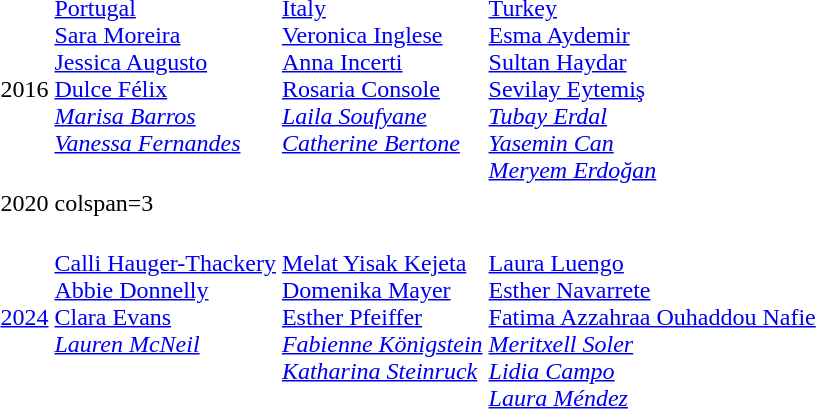<table>
<tr>
<td align=center>2016</td>
<td valign=top align="left"> <a href='#'>Portugal</a><br><a href='#'>Sara Moreira</a><br><a href='#'>Jessica Augusto</a><br><a href='#'>Dulce Félix</a><br><em><a href='#'>Marisa Barros</a></em><br><em><a href='#'>Vanessa Fernandes</a></em></td>
<td valign=top align="left"> <a href='#'>Italy</a><br><a href='#'>Veronica Inglese</a><br><a href='#'>Anna Incerti</a><br><a href='#'>Rosaria Console</a><br><em><a href='#'>Laila Soufyane</a></em><br><em><a href='#'>Catherine Bertone</a></em></td>
<td valign=top align="left"> <a href='#'>Turkey</a><br><a href='#'>Esma Aydemir</a><br><a href='#'>Sultan Haydar</a><br><a href='#'>Sevilay Eytemiş</a><br><em><a href='#'>Tubay Erdal</a></em><br><em><a href='#'>Yasemin Can</a></em><br><em><a href='#'>Meryem Erdoğan</a></em></td>
</tr>
<tr>
<td align=center>2020</td>
<td>colspan=3 </td>
</tr>
<tr>
<td align=center><a href='#'>2024</a></td>
<td valign=top align="left"><br><a href='#'>Calli Hauger-Thackery</a><br><a href='#'>Abbie Donnelly</a><br><a href='#'>Clara Evans</a><br><em><a href='#'>Lauren McNeil</a></em></td>
<td valign=top align="left"><br><a href='#'>Melat Yisak Kejeta</a><br><a href='#'>Domenika Mayer</a><br><a href='#'>Esther Pfeiffer</a><br><em><a href='#'>Fabienne Königstein</a><br><a href='#'>Katharina Steinruck</a></em></td>
<td valign=top align="left"><br><a href='#'>Laura Luengo</a><br><a href='#'>Esther Navarrete</a><br><a href='#'>Fatima Azzahraa Ouhaddou Nafie</a><br><em><a href='#'>Meritxell Soler</a><br><a href='#'>Lidia Campo</a><br><a href='#'>Laura Méndez</a></em></td>
</tr>
</table>
